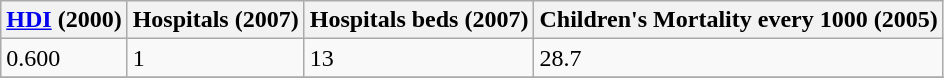<table class="wikitable" border="1">
<tr>
<th><a href='#'>HDI</a> (2000)</th>
<th>Hospitals (2007)</th>
<th>Hospitals beds (2007)</th>
<th>Children's Mortality every 1000 (2005)</th>
</tr>
<tr>
<td>0.600</td>
<td>1</td>
<td>13</td>
<td>28.7</td>
</tr>
<tr>
</tr>
</table>
